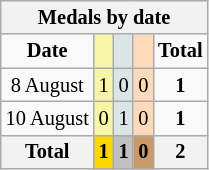<table class="wikitable" style="font-size:85%">
<tr bgcolor="#efefef">
<th colspan=6>Medals by date</th>
</tr>
<tr align=center>
<td><strong>Date</strong></td>
<td bgcolor=#f7f6a8></td>
<td bgcolor=#dce5e5></td>
<td bgcolor=#ffdab9></td>
<td><strong>Total</strong></td>
</tr>
<tr align=center>
<td>8 August</td>
<td style="background:#F7F6A8;">1</td>
<td style="background:#DCE5E5;">0</td>
<td style="background:#FFDAB9;">0</td>
<td><strong>1</strong></td>
</tr>
<tr align=center>
<td>10 August</td>
<td style="background:#F7F6A8;">0</td>
<td style="background:#DCE5E5;">1</td>
<td style="background:#FFDAB9;">0</td>
<td><strong>1</strong></td>
</tr>
<tr align=center>
<th><strong>Total</strong></th>
<th style="background:gold;"><strong>1</strong></th>
<th style="background:silver;"><strong>1</strong></th>
<th style="background:#c96;"><strong>0</strong></th>
<th>2</th>
</tr>
</table>
